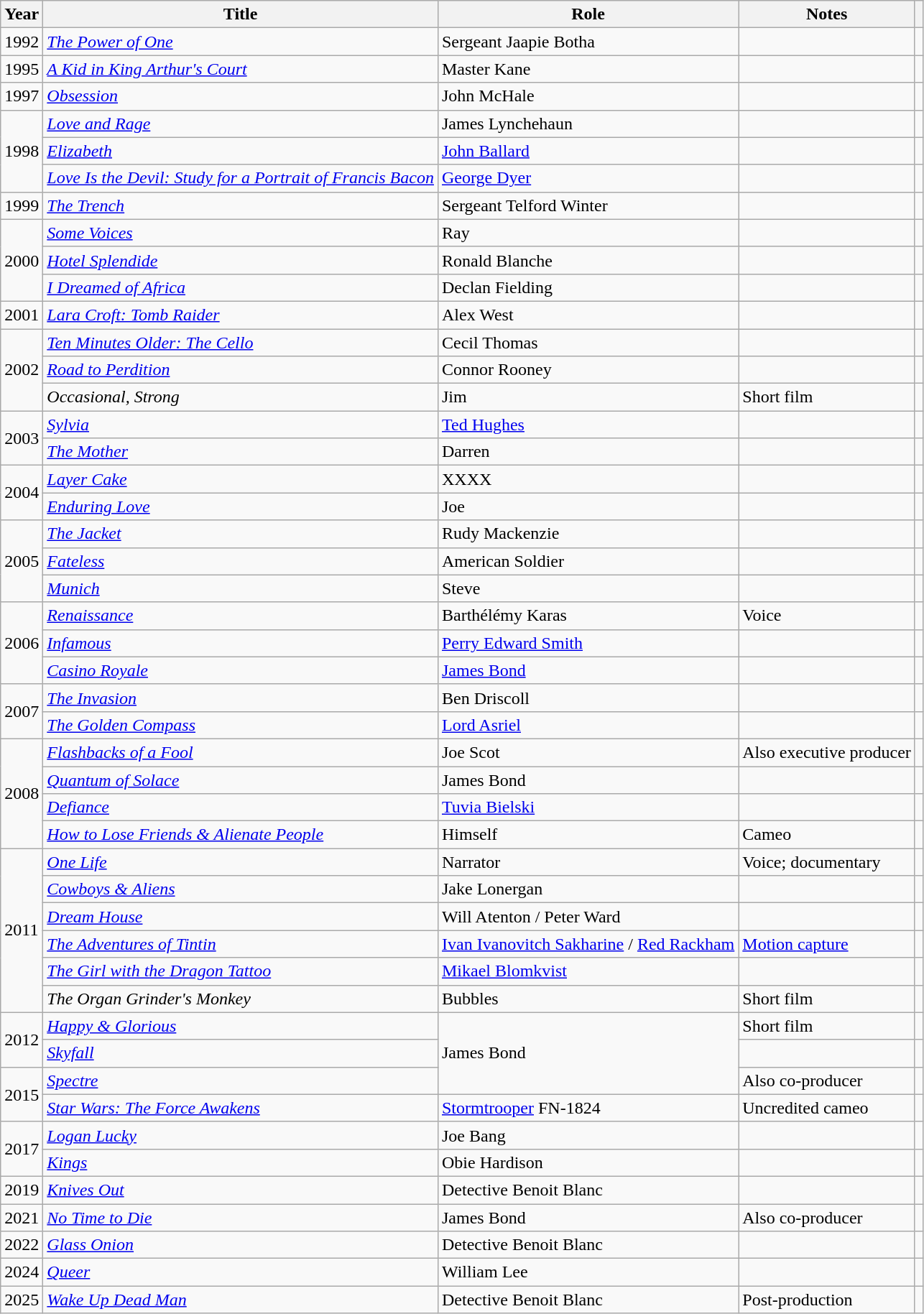<table class="wikitable sortable">
<tr>
<th>Year</th>
<th>Title</th>
<th>Role</th>
<th class="unsortable">Notes</th>
<th class="unsortable"></th>
</tr>
<tr>
<td>1992</td>
<td><em><a href='#'>The Power of One</a></em></td>
<td>Sergeant Jaapie Botha</td>
<td></td>
<td></td>
</tr>
<tr>
<td>1995</td>
<td><em><a href='#'>A Kid in King Arthur's Court</a></em></td>
<td>Master Kane</td>
<td></td>
<td></td>
</tr>
<tr>
<td>1997</td>
<td><em><a href='#'>Obsession</a></em></td>
<td>John McHale</td>
<td></td>
<td></td>
</tr>
<tr>
<td rowspan="3">1998</td>
<td><em><a href='#'>Love and Rage</a></em></td>
<td>James Lynchehaun</td>
<td></td>
<td></td>
</tr>
<tr>
<td><em><a href='#'>Elizabeth</a></em></td>
<td><a href='#'>John Ballard</a></td>
<td></td>
<td></td>
</tr>
<tr>
<td><em><a href='#'>Love Is the Devil: Study for a Portrait of Francis Bacon</a></em></td>
<td><a href='#'>George Dyer</a></td>
<td></td>
<td></td>
</tr>
<tr>
<td>1999</td>
<td><em><a href='#'>The Trench</a></em></td>
<td>Sergeant Telford Winter</td>
<td></td>
<td></td>
</tr>
<tr>
<td rowspan="3">2000</td>
<td><em><a href='#'>Some Voices</a></em></td>
<td>Ray</td>
<td></td>
<td></td>
</tr>
<tr>
<td><em><a href='#'>Hotel Splendide</a></em></td>
<td>Ronald Blanche</td>
<td></td>
<td></td>
</tr>
<tr>
<td><em><a href='#'>I Dreamed of Africa</a></em></td>
<td>Declan Fielding</td>
<td></td>
<td></td>
</tr>
<tr>
<td>2001</td>
<td><em><a href='#'>Lara Croft: Tomb Raider</a></em></td>
<td>Alex West</td>
<td></td>
<td></td>
</tr>
<tr>
<td rowspan="3">2002</td>
<td><em><a href='#'>Ten Minutes Older: The Cello</a></em></td>
<td>Cecil Thomas</td>
<td></td>
<td></td>
</tr>
<tr>
<td><em><a href='#'>Road to Perdition</a></em></td>
<td>Connor Rooney</td>
<td></td>
<td></td>
</tr>
<tr>
<td><em>Occasional, Strong</em></td>
<td>Jim</td>
<td>Short film</td>
<td></td>
</tr>
<tr>
<td rowspan="2">2003</td>
<td><em><a href='#'>Sylvia</a></em></td>
<td><a href='#'>Ted Hughes</a></td>
<td></td>
<td></td>
</tr>
<tr>
<td><em><a href='#'>The Mother</a></em></td>
<td>Darren</td>
<td></td>
<td></td>
</tr>
<tr>
<td rowspan="2">2004</td>
<td><em><a href='#'>Layer Cake</a></em></td>
<td>XXXX</td>
<td></td>
<td></td>
</tr>
<tr>
<td><em><a href='#'>Enduring Love</a></em></td>
<td>Joe</td>
<td></td>
<td></td>
</tr>
<tr>
<td rowspan="3">2005</td>
<td><em><a href='#'>The Jacket</a></em></td>
<td>Rudy Mackenzie</td>
<td></td>
<td></td>
</tr>
<tr>
<td><em><a href='#'>Fateless</a></em></td>
<td>American Soldier</td>
<td></td>
<td></td>
</tr>
<tr>
<td><em><a href='#'>Munich</a></em></td>
<td>Steve</td>
<td></td>
<td></td>
</tr>
<tr>
<td rowspan="3">2006</td>
<td><em><a href='#'>Renaissance</a></em></td>
<td>Barthélémy Karas</td>
<td>Voice</td>
<td></td>
</tr>
<tr>
<td><em><a href='#'>Infamous</a></em></td>
<td><a href='#'>Perry Edward Smith</a></td>
<td></td>
<td></td>
</tr>
<tr>
<td><em><a href='#'>Casino Royale</a></em></td>
<td><a href='#'>James Bond</a></td>
<td></td>
<td></td>
</tr>
<tr>
<td rowspan="2">2007</td>
<td><em><a href='#'>The Invasion</a></em></td>
<td>Ben Driscoll</td>
<td></td>
<td></td>
</tr>
<tr>
<td><em><a href='#'>The Golden Compass</a></em></td>
<td><a href='#'>Lord Asriel</a></td>
<td></td>
<td></td>
</tr>
<tr>
<td rowspan="4">2008</td>
<td><em><a href='#'>Flashbacks of a Fool</a></em></td>
<td>Joe Scot</td>
<td>Also executive producer</td>
<td></td>
</tr>
<tr>
<td><em><a href='#'>Quantum of Solace</a></em></td>
<td>James Bond</td>
<td></td>
<td></td>
</tr>
<tr>
<td><em><a href='#'>Defiance</a></em></td>
<td><a href='#'>Tuvia Bielski</a></td>
<td></td>
<td></td>
</tr>
<tr>
<td><em><a href='#'>How to Lose Friends & Alienate People</a></em></td>
<td>Himself</td>
<td>Cameo</td>
<td></td>
</tr>
<tr>
<td rowspan="6">2011</td>
<td><em><a href='#'>One Life</a></em></td>
<td>Narrator</td>
<td>Voice; documentary</td>
<td></td>
</tr>
<tr>
<td><em><a href='#'>Cowboys & Aliens</a></em></td>
<td>Jake Lonergan</td>
<td></td>
<td></td>
</tr>
<tr>
<td><em><a href='#'>Dream House</a></em></td>
<td>Will Atenton / Peter Ward</td>
<td></td>
<td></td>
</tr>
<tr>
<td><em><a href='#'>The Adventures of Tintin</a></em></td>
<td><a href='#'>Ivan Ivanovitch Sakharine</a> / <a href='#'>Red Rackham</a></td>
<td><a href='#'>Motion capture</a></td>
<td></td>
</tr>
<tr>
<td><em><a href='#'>The Girl with the Dragon Tattoo</a></em></td>
<td><a href='#'>Mikael Blomkvist</a></td>
<td></td>
<td></td>
</tr>
<tr>
<td><em>The Organ Grinder's Monkey</em></td>
<td>Bubbles</td>
<td>Short film</td>
<td></td>
</tr>
<tr>
<td rowspan="2">2012</td>
<td><em><a href='#'>Happy & Glorious</a></em></td>
<td rowspan="3">James Bond</td>
<td>Short film</td>
<td></td>
</tr>
<tr>
<td><em><a href='#'>Skyfall</a></em></td>
<td></td>
<td></td>
</tr>
<tr>
<td rowspan="2">2015</td>
<td><em><a href='#'>Spectre</a></em></td>
<td>Also co-producer</td>
<td></td>
</tr>
<tr>
<td><em><a href='#'>Star Wars: The Force Awakens</a></em></td>
<td><a href='#'>Stormtrooper</a> FN-1824</td>
<td>Uncredited cameo</td>
<td></td>
</tr>
<tr>
<td rowspan="2">2017</td>
<td><em><a href='#'>Logan Lucky</a></em></td>
<td>Joe Bang</td>
<td></td>
<td></td>
</tr>
<tr>
<td><em><a href='#'>Kings</a></em></td>
<td>Obie Hardison</td>
<td></td>
<td></td>
</tr>
<tr>
<td>2019</td>
<td><em><a href='#'>Knives Out</a></em></td>
<td>Detective Benoit Blanc</td>
<td></td>
<td></td>
</tr>
<tr>
<td>2021</td>
<td><em><a href='#'>No Time to Die</a></em></td>
<td>James Bond</td>
<td>Also co-producer</td>
<td></td>
</tr>
<tr>
<td>2022</td>
<td><em><a href='#'>Glass Onion</a></em></td>
<td>Detective Benoit Blanc</td>
<td></td>
<td></td>
</tr>
<tr>
<td>2024</td>
<td><em><a href='#'>Queer</a></em></td>
<td>William Lee</td>
<td></td>
<td></td>
</tr>
<tr>
<td>2025</td>
<td><em><a href='#'>Wake Up Dead Man</a></em></td>
<td>Detective Benoit Blanc</td>
<td>Post-production</td>
<td></td>
</tr>
</table>
